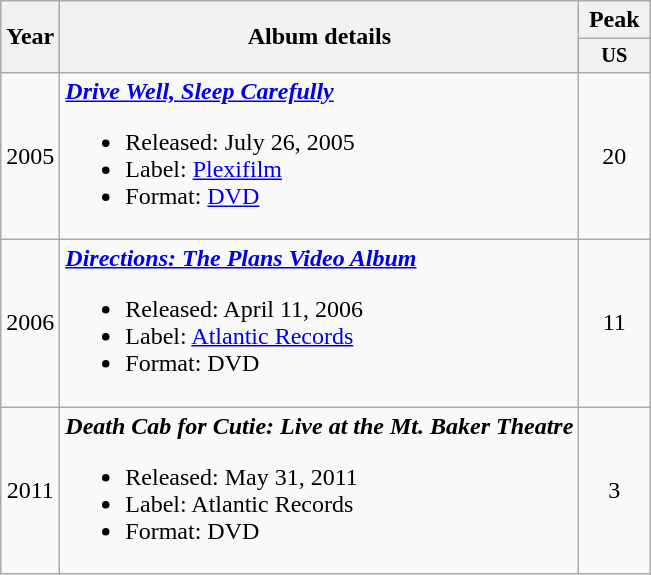<table class="wikitable">
<tr>
<th rowspan="2">Year</th>
<th rowspan="2">Album details</th>
<th>Peak</th>
</tr>
<tr>
<th style="width:3em;font-size:85%;">US<br></th>
</tr>
<tr>
<td style="text-align:center;">2005</td>
<td><strong><em><a href='#'>Drive Well, Sleep Carefully</a></em></strong><br><ul><li>Released: July 26, 2005</li><li>Label: <a href='#'>Plexifilm</a></li><li>Format: <a href='#'>DVD</a></li></ul></td>
<td style="text-align:center;">20</td>
</tr>
<tr>
<td style="text-align:center;">2006</td>
<td><strong><em><a href='#'>Directions: The Plans Video Album</a></em></strong><br><ul><li>Released: April 11, 2006</li><li>Label: <a href='#'>Atlantic Records</a></li><li>Format: DVD</li></ul></td>
<td style="text-align:center;">11</td>
</tr>
<tr>
<td style="text-align:center;">2011</td>
<td><strong><em>Death Cab for Cutie: Live at the Mt. Baker Theatre</em></strong><br><ul><li>Released: May 31, 2011</li><li>Label: Atlantic Records</li><li>Format: DVD</li></ul></td>
<td style="text-align:center;">3</td>
</tr>
</table>
